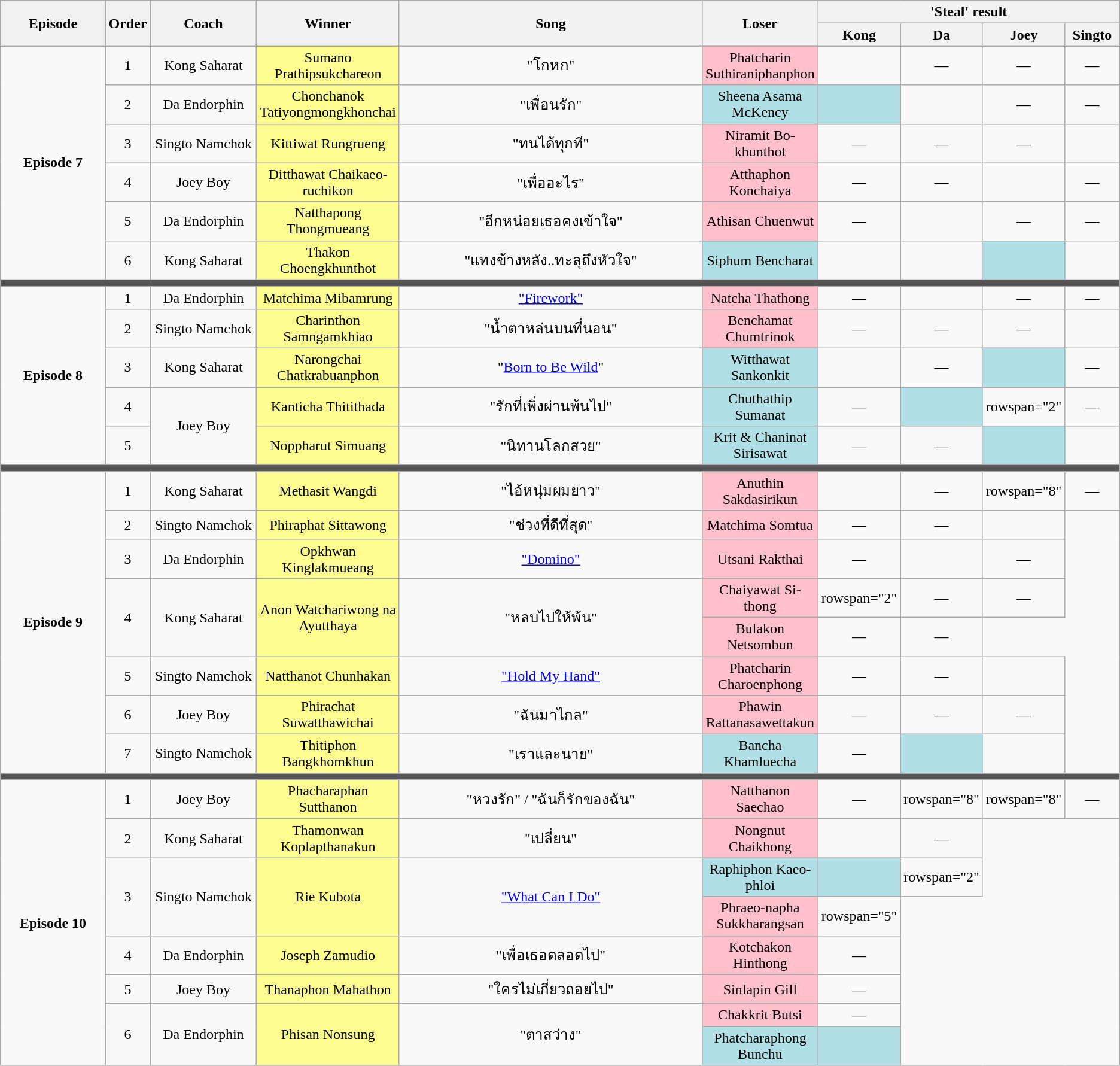<table class="wikitable" style="text-align: center; width: auto;">
<tr>
<th rowspan="2" style="width:10%;">Episode</th>
<th rowspan="2" style="width:02%;">Order</th>
<th rowspan="2" style="width:10%;">Coach</th>
<th rowspan="2">Winner</th>
<th rowspan="2" style="width:30%;">Song</th>
<th rowspan="2">Loser</th>
<th colspan="4" style="width:20%;">'Steal' result</th>
</tr>
<tr>
<th style="width:04%;">Kong</th>
<th style="width:04%;">Da</th>
<th style="width:05%;">Joey</th>
<th style="width:05%;">Singto</th>
</tr>
<tr>
<td rowspan="6"><strong>Episode 7</strong><br><small></small></td>
<td>1</td>
<td>Kong Saharat</td>
<td style="background:#fdfc8f;">Sumano Prathipsukchareon</td>
<td>"โกหก"</td>
<td style="background:pink;">Phatcharin Suthiraniphanphon</td>
<td></td>
<td>—</td>
<td>—</td>
<td>—</td>
</tr>
<tr>
<td>2</td>
<td>Da Endorphin</td>
<td style="background:#fdfc8f;">Chonchanok Tatiyongmongkhonchai</td>
<td>"เพื่อนรัก"</td>
<td style="background:#B0E0E6;">Sheena Asama McKency</td>
<td style="background:#B0E0E6;text-align:center;"></td>
<td></td>
<td>—</td>
<td>—</td>
</tr>
<tr>
<td>3</td>
<td>Singto Namchok</td>
<td style="background:#fdfc8f;">Kittiwat Rungrueng</td>
<td>"ทนได้ทุกที"</td>
<td style="background:pink;">Niramit Bo-khunthot</td>
<td>—</td>
<td>—</td>
<td>—</td>
<td></td>
</tr>
<tr>
<td>4</td>
<td>Joey Boy</td>
<td style="background:#fdfc8f;">Ditthawat Chaikaeo-ruchikon</td>
<td>"เพื่ออะไร"</td>
<td style="background:pink;">Atthaphon Konchaiya</td>
<td>—</td>
<td>—</td>
<td></td>
<td>—</td>
</tr>
<tr>
<td>5</td>
<td>Da Endorphin</td>
<td style="background:#fdfc8f;">Natthapong Thongmueang</td>
<td>"อีกหน่อยเธอคงเข้าใจ"</td>
<td style="background:pink;">Athisan Chuenwut</td>
<td>—</td>
<td></td>
<td>—</td>
<td>—</td>
</tr>
<tr>
<td>6</td>
<td>Kong Saharat</td>
<td style="background:#fdfc8f;">Thakon Choengkhunthot</td>
<td>"แทงข้างหลัง..ทะลุถึงหัวใจ"</td>
<td style="background:#B0E0E6;">Siphum Bencharat</td>
<td></td>
<td></td>
<td style="background:#B0E0E6;text-align:center;"></td>
<td></td>
</tr>
<tr>
<td colspan="11" style="background:#555555;"></td>
</tr>
<tr>
<td rowspan="6"><strong>Episode 8</strong><br><small></small></td>
</tr>
<tr>
<td>1</td>
<td>Da Endorphin</td>
<td style="background:#fdfc8f;">Matchima Mibamrung</td>
<td><a href='#'>"Firework"</a></td>
<td style="background:pink;">Natcha Thathong</td>
<td>—</td>
<td></td>
<td>—</td>
<td>—</td>
</tr>
<tr>
<td>2</td>
<td>Singto Namchok</td>
<td style="background:#fdfc8f;">Charinthon Samngamkhiao</td>
<td>"น้ำตาหล่นบนที่นอน"</td>
<td style="background:pink;">Benchamat Chumtrinok</td>
<td>—</td>
<td>—</td>
<td>—</td>
<td></td>
</tr>
<tr>
<td>3</td>
<td>Kong Saharat</td>
<td style="background:#fdfc8f;">Narongchai Chatkrabuanphon</td>
<td>"<a href='#'>Born to Be Wild</a>"</td>
<td style="background:#B0E0E6;">Witthawat Sankonkit</td>
<td></td>
<td>—</td>
<td style="background:#B0E0E6;text-align:center;"></td>
<td>—</td>
</tr>
<tr>
<td>4</td>
<td rowspan="2">Joey Boy</td>
<td style="background:#fdfc8f;">Kanticha Thitithada</td>
<td>"รักที่เพิ่งผ่านพ้นไป"</td>
<td style="background:#B0E0E6;">Chuthathip Sumanat</td>
<td>—</td>
<td style="background:#B0E0E6;text-align:center;"></td>
<td>rowspan="2" </td>
<td>—</td>
</tr>
<tr>
<td>5</td>
<td style="background:#fdfc8f;">Noppharut Simuang</td>
<td>"นิทานโลกสวย"</td>
<td style="background:#B0E0E6;">Krit & Chaninat Sirisawat</td>
<td>—</td>
<td>—</td>
<td style="background:#B0E0E6;text-align:center;"></td>
</tr>
<tr>
<td colspan="11" style="background:#555555;"></td>
</tr>
<tr>
<td rowspan="9"><strong>Episode 9</strong><br><small></small></td>
</tr>
<tr>
<td>1</td>
<td>Kong Saharat</td>
<td style="background:#fdfc8f;">Methasit Wangdi</td>
<td>"ไอ้หนุ่มผมยาว"</td>
<td style="background:pink;">Anuthin Sakdasirikun</td>
<td></td>
<td>—</td>
<td>rowspan="8" </td>
<td>—</td>
</tr>
<tr>
<td>2</td>
<td>Singto Namchok</td>
<td style="background:#fdfc8f;">Phiraphat Sittawong</td>
<td>"ช่วงที่ดีที่สุด"</td>
<td style="background:pink;">Matchima Somtua</td>
<td>—</td>
<td>—</td>
<td></td>
</tr>
<tr>
<td>3</td>
<td>Da Endorphin</td>
<td style="background:#fdfc8f;">Opkhwan Kinglakmueang</td>
<td><a href='#'>"Domino"</a></td>
<td style="background:pink;">Utsani Rakthai</td>
<td>—</td>
<td></td>
<td>—</td>
</tr>
<tr>
<td rowspan="2">4</td>
<td rowspan="2">Kong Saharat</td>
<td rowspan="2" style="background:#fdfc8f;">Anon Watchariwong na Ayutthaya</td>
<td rowspan="2">"หลบไปให้พ้น"</td>
<td style="background:pink;">Chaiyawat Si-thong</td>
<td>rowspan="2" </td>
<td>—</td>
<td>—</td>
</tr>
<tr>
<td style="background:pink;">Bulakon Netsombun</td>
<td>—</td>
<td>—</td>
</tr>
<tr>
<td>5</td>
<td>Singto Namchok</td>
<td style="background:#fdfc8f;">Natthanot Chunhakan</td>
<td><a href='#'>"Hold My Hand"</a></td>
<td style="background:pink;">Phatcharin Charoenphong</td>
<td>—</td>
<td>—</td>
<td></td>
</tr>
<tr>
<td>6</td>
<td>Joey Boy</td>
<td style="background:#fdfc8f;">Phirachat Suwatthawichai</td>
<td>"ฉันมาไกล"</td>
<td style="background:pink;">Phawin Rattanasawettakun</td>
<td>—</td>
<td>—</td>
<td>—</td>
</tr>
<tr>
<td>7</td>
<td>Singto Namchok</td>
<td style="background:#fdfc8f;">Thitiphon Bangkhomkhun</td>
<td>"เราและนาย"</td>
<td style="background:#B0E0E6;">Bancha Khamluecha</td>
<td>—</td>
<td style="background:#B0E0E6;text-align:center;"></td>
<td></td>
</tr>
<tr>
<td colspan="11" style="background:#555555;"></td>
</tr>
<tr>
<td rowspan="9"><strong>Episode 10</strong><br><small></small></td>
</tr>
<tr>
<td>1</td>
<td>Joey Boy</td>
<td style="background:#fdfc8f;">Phacharaphan Sutthanon</td>
<td>"หวงรัก" / "ฉันก็รักของฉัน"</td>
<td style="background:pink;">Natthanon Saechao</td>
<td>—</td>
<td>rowspan="8" </td>
<td>rowspan="8" </td>
<td>—</td>
</tr>
<tr>
<td>2</td>
<td>Kong Saharat</td>
<td style="background:#fdfc8f;">Thamonwan Koplapthanakun</td>
<td>"เปลี่ยน"</td>
<td style="background:pink;">Nongnut Chaikhong</td>
<td></td>
<td>—</td>
</tr>
<tr>
<td rowspan="2">3</td>
<td rowspan="2">Singto Namchok</td>
<td rowspan="2" style="background:#fdfc8f;">Rie Kubota</td>
<td rowspan="2"><a href='#'>"What Can I Do"</a></td>
<td style="background:#B0E0E6;">Raphiphon Kaeo-phloi</td>
<td style="background:#B0E0E6;text-align:center;"></td>
<td>rowspan="2" </td>
</tr>
<tr>
<td style="background:pink;">Phraeo-napha Sukkharangsan</td>
<td>rowspan="5" </td>
</tr>
<tr>
<td>4</td>
<td>Da Endorphin</td>
<td style="background:#fdfc8f;">Joseph Zamudio</td>
<td>"เพื่อเธอตลอดไป"</td>
<td style="background:pink;">Kotchakon Hinthong</td>
<td>—</td>
</tr>
<tr>
<td>5</td>
<td>Joey Boy</td>
<td style="background:#fdfc8f;">Thanaphon Mahathon</td>
<td>"ใครไม่เกี่ยวถอยไป"</td>
<td style="background:pink;">Sinlapin Gill</td>
<td>—</td>
</tr>
<tr>
<td rowspan="2">6</td>
<td rowspan="2">Da Endorphin</td>
<td rowspan="2" style="background:#fdfc8f;">Phisan Nonsung</td>
<td rowspan="2">"ตาสว่าง"</td>
<td style="background:pink;">Chakkrit Butsi</td>
<td>—</td>
</tr>
<tr>
<td style="background:#B0E0E6;">Phatcharaphong Bunchu</td>
<td style="background:#B0E0E6;text-align:center;"></td>
</tr>
</table>
